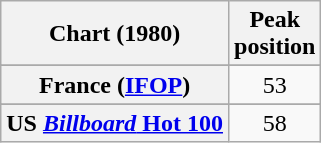<table class="wikitable sortable plainrowheaders" style="text-align:center">
<tr>
<th>Chart (1980)</th>
<th>Peak<br>position</th>
</tr>
<tr>
</tr>
<tr>
</tr>
<tr>
<th scope="row">France (<a href='#'>IFOP</a>)</th>
<td>53</td>
</tr>
<tr>
</tr>
<tr>
</tr>
<tr>
</tr>
<tr>
</tr>
<tr>
<th scope="row">US <a href='#'><em>Billboard</em> Hot 100</a></th>
<td>58</td>
</tr>
</table>
